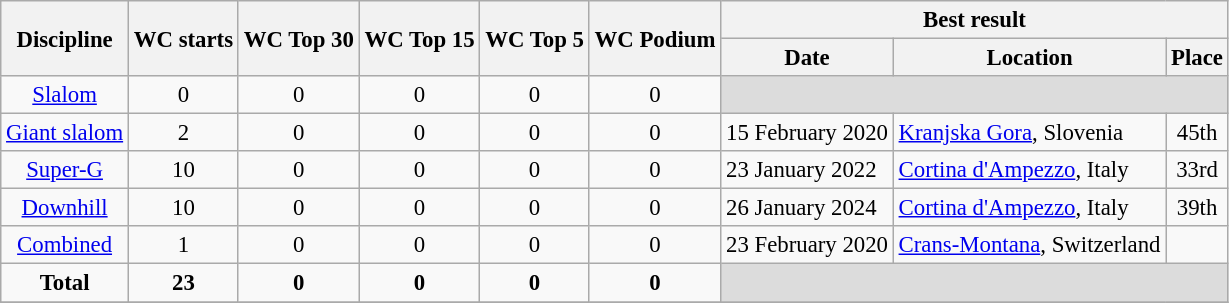<table class="wikitable" style="text-align:center; font-size:95%;">
<tr>
<th rowspan=2>Discipline</th>
<th rowspan=2>WC starts</th>
<th rowspan=2>WC Top 30</th>
<th rowspan=2>WC Top 15</th>
<th rowspan=2>WC Top 5</th>
<th rowspan=2>WC Podium</th>
<th colspan=3>Best result</th>
</tr>
<tr>
<th>Date</th>
<th>Location</th>
<th>Place</th>
</tr>
<tr>
<td align=center><a href='#'>Slalom</a></td>
<td align=center>0</td>
<td align=center>0</td>
<td align=center>0</td>
<td align=center>0</td>
<td align=center>0</td>
<td colspan=3 bgcolor=#DCDCDC></td>
</tr>
<tr>
<td align=center><a href='#'>Giant slalom</a></td>
<td align=center>2</td>
<td align=center>0</td>
<td align=center>0</td>
<td align=center>0</td>
<td align=center>0</td>
<td align=left>15 February 2020</td>
<td align=left> <a href='#'>Kranjska Gora</a>, Slovenia</td>
<td>45th</td>
</tr>
<tr>
<td align=center><a href='#'>Super-G</a></td>
<td align=center>10</td>
<td align="center">0</td>
<td align=center>0</td>
<td align=center>0</td>
<td align=center>0</td>
<td align=left>23 January 2022</td>
<td align=left> <a href='#'>Cortina d'Ampezzo</a>, Italy</td>
<td>33rd</td>
</tr>
<tr>
<td align=center><a href='#'>Downhill</a></td>
<td align=center>10</td>
<td align="center">0</td>
<td align=center>0</td>
<td align=center>0</td>
<td align=center>0</td>
<td align=left>26 January 2024</td>
<td align="left"> <a href='#'>Cortina d'Ampezzo</a>, Italy</td>
<td>39th</td>
</tr>
<tr>
<td align=center><a href='#'>Combined</a></td>
<td align=center>1</td>
<td align=center>0</td>
<td align=center>0</td>
<td align=center>0</td>
<td align=center>0</td>
<td align=left>23 February 2020</td>
<td align=left> <a href='#'>Crans-Montana</a>, Switzerland</td>
<td></td>
</tr>
<tr>
<td align=center><strong>Total</strong></td>
<td align=center><strong>23</strong></td>
<td align=center><strong>0</strong></td>
<td align=center><strong>0</strong></td>
<td align=center><strong>0</strong></td>
<td align=center><strong>0</strong></td>
<td colspan=3 bgcolor=#DCDCDC></td>
</tr>
<tr>
</tr>
</table>
